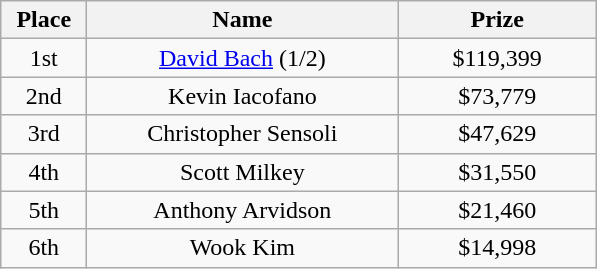<table class="wikitable">
<tr>
<th width="50">Place</th>
<th width="200">Name</th>
<th width="125">Prize</th>
</tr>
<tr>
<td align = "center">1st</td>
<td align = "center"><a href='#'>David Bach</a> (1/2)</td>
<td align = "center">$119,399</td>
</tr>
<tr>
<td align = "center">2nd</td>
<td align = "center">Kevin Iacofano</td>
<td align = "center">$73,779</td>
</tr>
<tr>
<td align = "center">3rd</td>
<td align = "center">Christopher Sensoli</td>
<td align = "center">$47,629</td>
</tr>
<tr>
<td align = "center">4th</td>
<td align = "center">Scott Milkey</td>
<td align = "center">$31,550</td>
</tr>
<tr>
<td align = "center">5th</td>
<td align = "center">Anthony Arvidson</td>
<td align = "center">$21,460</td>
</tr>
<tr>
<td align = "center">6th</td>
<td align = "center">Wook Kim</td>
<td align = "center">$14,998</td>
</tr>
</table>
